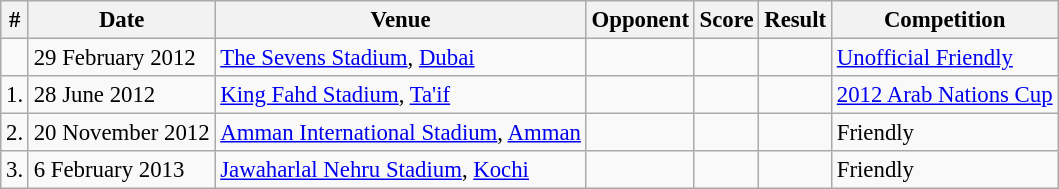<table class="wikitable" style="font-size:95%">
<tr>
<th>#</th>
<th>Date</th>
<th>Venue</th>
<th>Opponent</th>
<th>Score</th>
<th>Result</th>
<th>Competition</th>
</tr>
<tr>
<td></td>
<td>29 February 2012</td>
<td><a href='#'>The Sevens Stadium</a>, <a href='#'>Dubai</a></td>
<td></td>
<td></td>
<td></td>
<td><a href='#'>Unofficial Friendly</a></td>
</tr>
<tr>
<td>1.</td>
<td>28 June 2012</td>
<td><a href='#'>King Fahd Stadium</a>, <a href='#'>Ta'if</a></td>
<td></td>
<td></td>
<td></td>
<td><a href='#'>2012 Arab Nations Cup</a></td>
</tr>
<tr>
<td>2.</td>
<td>20 November 2012</td>
<td><a href='#'>Amman International Stadium</a>, <a href='#'>Amman</a></td>
<td></td>
<td></td>
<td></td>
<td>Friendly</td>
</tr>
<tr>
<td>3.</td>
<td>6 February 2013</td>
<td><a href='#'>Jawaharlal Nehru Stadium</a>, <a href='#'>Kochi</a></td>
<td></td>
<td></td>
<td></td>
<td>Friendly</td>
</tr>
</table>
